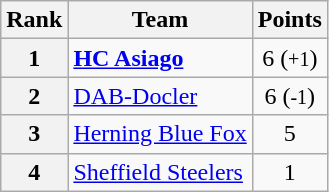<table class="wikitable" style="text-align: center;">
<tr>
<th>Rank</th>
<th>Team</th>
<th>Points</th>
</tr>
<tr>
<th>1</th>
<td style="text-align: left;"> <strong><a href='#'>HC Asiago</a></strong></td>
<td>6 (<small>+1</small>)</td>
</tr>
<tr>
<th>2</th>
<td style="text-align: left;"> <a href='#'>DAB-Docler</a></td>
<td>6 (<small>-1</small>)</td>
</tr>
<tr>
<th>3</th>
<td style="text-align: left;"> <a href='#'>Herning Blue Fox</a></td>
<td>5</td>
</tr>
<tr>
<th>4</th>
<td style="text-align: left;"> <a href='#'>Sheffield Steelers</a></td>
<td>1</td>
</tr>
</table>
